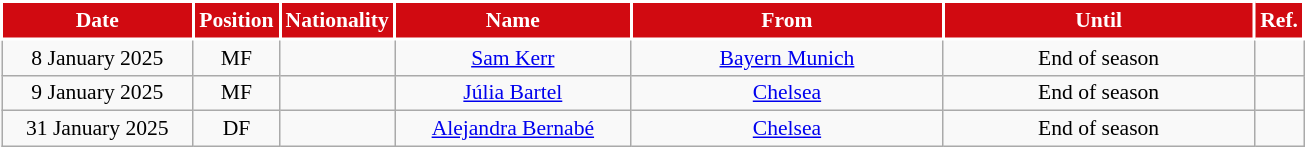<table class="wikitable" style="text-align:center; font-size:90%; ">
<tr>
<th style="background:#D10A11;color:white;border:2px solid #ffffff; width:120px;">Date</th>
<th style="background:#D10A11;color:white;border:2px solid #ffffff; width:50px;">Position</th>
<th style="background:#D10A11;color:white;border:2px solid #ffffff; width:50px;">Nationality</th>
<th style="background:#D10A11;color:white;border:2px solid #ffffff; width:150px;">Name</th>
<th style="background:#D10A11;color:white;border:2px solid #ffffff; width:200px;">From</th>
<th style="background:#D10A11;color:white;border:2px solid #ffffff; width:200px;">Until</th>
<th style="background:#D10A11;color:white;border:2px solid #ffffff; width:25px;">Ref.</th>
</tr>
<tr>
<td>8 January 2025</td>
<td>MF</td>
<td></td>
<td><a href='#'>Sam Kerr</a></td>
<td> <a href='#'>Bayern Munich</a></td>
<td>End of season</td>
<td></td>
</tr>
<tr>
<td>9 January 2025</td>
<td>MF</td>
<td></td>
<td><a href='#'>Júlia Bartel</a></td>
<td> <a href='#'>Chelsea</a></td>
<td>End of season</td>
<td></td>
</tr>
<tr>
<td>31 January 2025</td>
<td>DF</td>
<td></td>
<td><a href='#'>Alejandra Bernabé</a></td>
<td> <a href='#'>Chelsea</a></td>
<td>End of season</td>
<td></td>
</tr>
</table>
